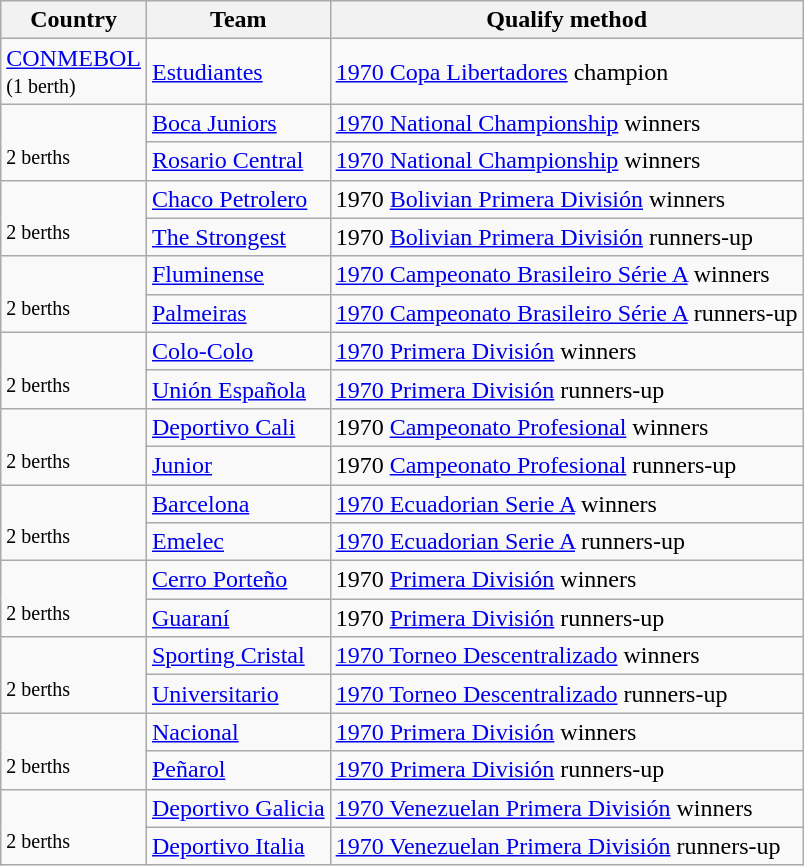<table class="wikitable">
<tr>
<th>Country</th>
<th>Team</th>
<th>Qualify method</th>
</tr>
<tr>
<td><a href='#'>CONMEBOL</a><br><small>(1 berth)</small></td>
<td><a href='#'>Estudiantes</a></td>
<td><a href='#'>1970 Copa Libertadores</a> champion</td>
</tr>
<tr>
<td rowspan="2"><br><small>2 berths</small></td>
<td><a href='#'>Boca Juniors</a></td>
<td><a href='#'>1970 National Championship</a> winners</td>
</tr>
<tr>
<td><a href='#'>Rosario Central</a></td>
<td><a href='#'>1970 National Championship</a> winners</td>
</tr>
<tr>
<td rowspan="2"><br><small>2 berths</small></td>
<td><a href='#'>Chaco Petrolero</a></td>
<td>1970 <a href='#'>Bolivian Primera División</a> winners</td>
</tr>
<tr>
<td><a href='#'>The Strongest</a></td>
<td>1970 <a href='#'>Bolivian Primera División</a> runners-up</td>
</tr>
<tr>
<td rowspan="2"><br><small>2 berths</small></td>
<td><a href='#'>Fluminense</a></td>
<td><a href='#'>1970 Campeonato Brasileiro Série A</a> winners</td>
</tr>
<tr>
<td><a href='#'>Palmeiras</a></td>
<td><a href='#'>1970 Campeonato Brasileiro Série A</a> runners-up</td>
</tr>
<tr>
<td rowspan="2"><br><small>2 berths</small></td>
<td><a href='#'>Colo-Colo</a></td>
<td><a href='#'>1970 Primera División</a> winners</td>
</tr>
<tr>
<td><a href='#'>Unión Española</a></td>
<td><a href='#'>1970 Primera División</a> runners-up</td>
</tr>
<tr>
<td rowspan="2"><br><small>2 berths</small></td>
<td><a href='#'>Deportivo Cali</a></td>
<td>1970 <a href='#'>Campeonato Profesional</a> winners</td>
</tr>
<tr>
<td><a href='#'>Junior</a></td>
<td>1970 <a href='#'>Campeonato Profesional</a> runners-up</td>
</tr>
<tr>
<td rowspan="2"><br><small>2 berths</small></td>
<td><a href='#'>Barcelona</a></td>
<td><a href='#'>1970 Ecuadorian Serie A</a> winners</td>
</tr>
<tr>
<td><a href='#'>Emelec</a></td>
<td><a href='#'>1970 Ecuadorian Serie A</a> runners-up</td>
</tr>
<tr>
<td rowspan="2"><br><small>2 berths</small></td>
<td><a href='#'>Cerro Porteño</a></td>
<td>1970 <a href='#'>Primera División</a> winners</td>
</tr>
<tr>
<td><a href='#'>Guaraní</a></td>
<td>1970 <a href='#'>Primera División</a> runners-up</td>
</tr>
<tr>
<td rowspan="2"><br><small>2 berths</small></td>
<td><a href='#'>Sporting Cristal</a></td>
<td><a href='#'>1970 Torneo Descentralizado</a> winners</td>
</tr>
<tr>
<td><a href='#'>Universitario</a></td>
<td><a href='#'>1970 Torneo Descentralizado</a> runners-up</td>
</tr>
<tr>
<td rowspan="2"><br><small>2 berths</small></td>
<td><a href='#'>Nacional</a></td>
<td><a href='#'>1970 Primera División</a> winners</td>
</tr>
<tr>
<td><a href='#'>Peñarol</a></td>
<td><a href='#'>1970 Primera División</a> runners-up</td>
</tr>
<tr>
<td rowspan="2"><br><small>2 berths</small></td>
<td><a href='#'>Deportivo Galicia</a></td>
<td><a href='#'>1970 Venezuelan Primera División</a> winners</td>
</tr>
<tr>
<td><a href='#'>Deportivo Italia</a></td>
<td><a href='#'>1970 Venezuelan Primera División</a> runners-up</td>
</tr>
</table>
